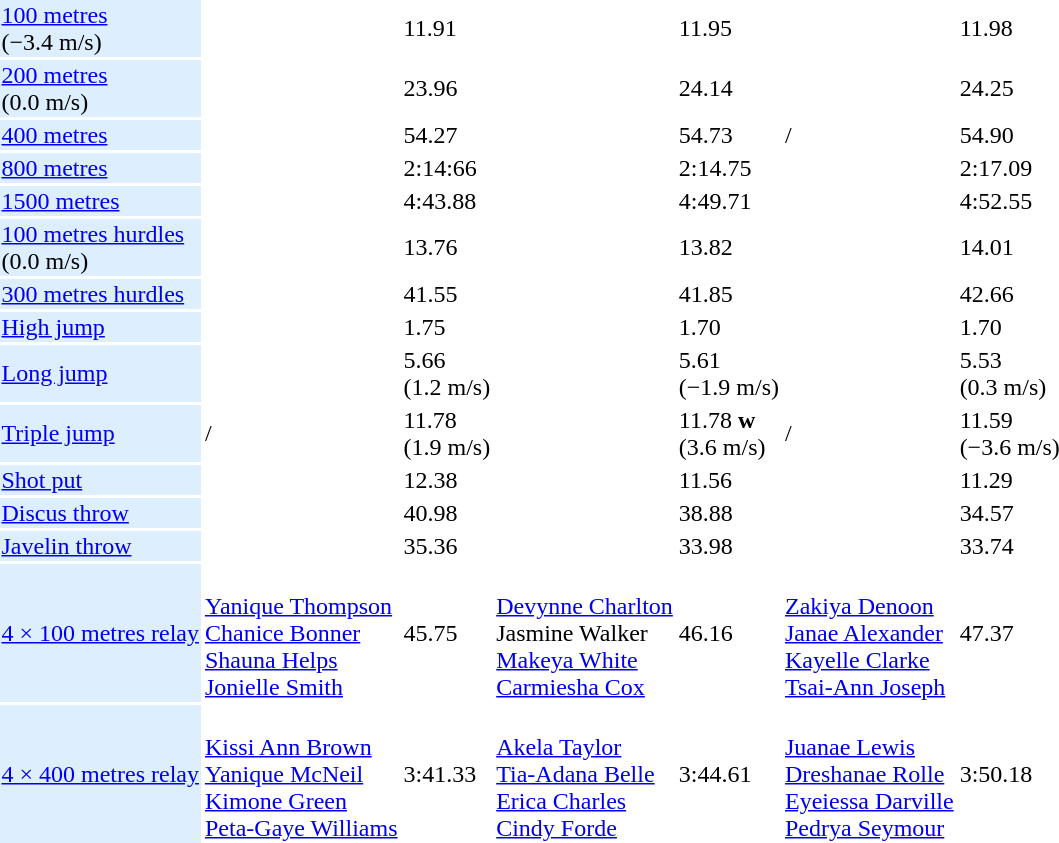<table>
<tr>
<td style="background:#def;"><a href='#'>100 metres</a> <br> (−3.4 m/s)</td>
<td></td>
<td>11.91</td>
<td></td>
<td>11.95</td>
<td></td>
<td>11.98</td>
</tr>
<tr>
<td style="background:#def;"><a href='#'>200 metres</a> <br> (0.0 m/s)</td>
<td></td>
<td>23.96</td>
<td></td>
<td>24.14</td>
<td></td>
<td>24.25</td>
</tr>
<tr>
<td style="background:#def;"><a href='#'>400 metres</a></td>
<td></td>
<td>54.27</td>
<td></td>
<td>54.73</td>
<td>/</td>
<td>54.90</td>
</tr>
<tr>
<td style="background:#def;"><a href='#'>800 metres</a></td>
<td></td>
<td>2:14:66</td>
<td></td>
<td>2:14.75</td>
<td></td>
<td>2:17.09</td>
</tr>
<tr>
<td style="background:#def;"><a href='#'>1500 metres</a></td>
<td></td>
<td>4:43.88</td>
<td></td>
<td>4:49.71</td>
<td></td>
<td>4:52.55</td>
</tr>
<tr>
<td style="background:#def;"><a href='#'>100 metres hurdles</a> <br> (0.0 m/s)</td>
<td></td>
<td>13.76</td>
<td></td>
<td>13.82</td>
<td></td>
<td>14.01</td>
</tr>
<tr>
<td style="background:#def;"><a href='#'>300 metres hurdles</a></td>
<td></td>
<td>41.55</td>
<td></td>
<td>41.85</td>
<td></td>
<td>42.66</td>
</tr>
<tr>
<td style="background:#def;"><a href='#'>High jump</a></td>
<td></td>
<td>1.75</td>
<td></td>
<td>1.70</td>
<td></td>
<td>1.70</td>
</tr>
<tr>
<td style="background:#def;"><a href='#'>Long jump</a></td>
<td></td>
<td>5.66 <br> (1.2 m/s)</td>
<td></td>
<td>5.61 <br> (−1.9 m/s)</td>
<td></td>
<td>5.53 <br> (0.3 m/s)</td>
</tr>
<tr>
<td style="background:#def;"><a href='#'>Triple jump</a></td>
<td>/</td>
<td>11.78 <br> (1.9 m/s)</td>
<td></td>
<td>11.78 <strong>w</strong> <br> (3.6 m/s)</td>
<td>/</td>
<td>11.59 <br> (−3.6 m/s)</td>
</tr>
<tr>
<td style="background:#def;"><a href='#'>Shot put</a></td>
<td></td>
<td>12.38</td>
<td></td>
<td>11.56</td>
<td></td>
<td>11.29</td>
</tr>
<tr>
<td style="background:#def;"><a href='#'>Discus throw</a></td>
<td></td>
<td>40.98</td>
<td></td>
<td>38.88</td>
<td></td>
<td>34.57</td>
</tr>
<tr>
<td style="background:#def;"><a href='#'>Javelin throw</a></td>
<td></td>
<td>35.36</td>
<td></td>
<td>33.98</td>
<td></td>
<td>33.74</td>
</tr>
<tr>
<td style="background:#def;"><a href='#'>4 × 100 metres relay</a></td>
<td>  <br> <a href='#'>Yanique Thompson</a> <br> <a href='#'>Chanice Bonner</a> <br> <a href='#'>Shauna Helps</a> <br> <a href='#'>Jonielle Smith</a></td>
<td>45.75</td>
<td>  <br> <a href='#'>Devynne Charlton</a> <br> Jasmine Walker <br> <a href='#'>Makeya White</a> <br> <a href='#'>Carmiesha Cox</a></td>
<td>46.16</td>
<td>   <br> <a href='#'>Zakiya Denoon</a> <br> <a href='#'>Janae Alexander</a> <br> <a href='#'>Kayelle Clarke</a> <br> <a href='#'>Tsai-Ann Joseph</a></td>
<td>47.37</td>
</tr>
<tr>
<td style="background:#def;"><a href='#'>4 × 400 metres relay</a></td>
<td>  <br> <a href='#'>Kissi Ann Brown</a> <br> <a href='#'>Yanique McNeil</a> <br> <a href='#'>Kimone Green</a> <br> <a href='#'>Peta-Gaye Williams</a></td>
<td>3:41.33</td>
<td>  <br> <a href='#'>Akela Taylor</a> <br> <a href='#'>Tia-Adana Belle</a> <br> <a href='#'>Erica Charles</a> <br> <a href='#'>Cindy Forde</a></td>
<td>3:44.61</td>
<td>  <br> <a href='#'>Juanae Lewis</a> <br> <a href='#'>Dreshanae Rolle</a> <br> <a href='#'>Eyeiessa Darville</a> <br> <a href='#'>Pedrya Seymour</a></td>
<td>3:50.18</td>
</tr>
</table>
